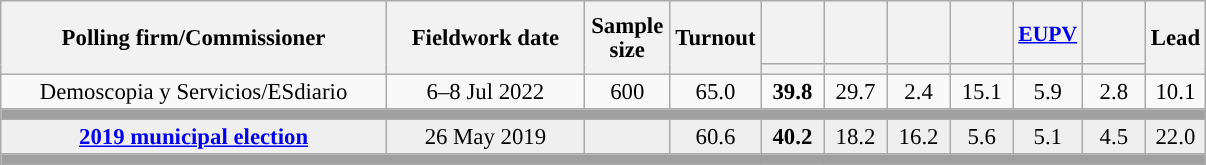<table class="wikitable collapsible collapsed" style="text-align:center; font-size:95%; line-height:16px;">
<tr style="height:42px;">
<th style="width:250px;" rowspan="2">Polling firm/Commissioner</th>
<th style="width:125px;" rowspan="2">Fieldwork date</th>
<th style="width:50px;" rowspan="2">Sample size</th>
<th style="width:45px;" rowspan="2">Turnout</th>
<th style="width:35px;"></th>
<th style="width:35px;"></th>
<th style="width:35px;"></th>
<th style="width:35px;"></th>
<th style="width:35px; font-size:95%;"><a href='#'>EUPV</a></th>
<th style="width:35px;"></th>
<th style="width:30px;" rowspan="2">Lead</th>
</tr>
<tr>
<th style="color:inherit;background:"></th>
<th style="color:inherit;background:"></th>
<th style="color:inherit;background:"></th>
<th style="color:inherit;background:"></th>
<th style="color:inherit;background:"></th>
<th style="color:inherit;background:"></th>
</tr>
<tr>
<td>Demoscopia y Servicios/ESdiario</td>
<td>6–8 Jul 2022</td>
<td>600</td>
<td>65.0</td>
<td><strong>39.8</strong><br></td>
<td>29.7<br></td>
<td>2.4<br></td>
<td>15.1<br></td>
<td>5.9<br></td>
<td>2.8<br></td>
<td style="background:">10.1</td>
</tr>
<tr>
<td colspan="11" style="background:#A0A0A0"></td>
</tr>
<tr style="background:#EFEFEF;">
<td><strong><a href='#'>2019 municipal election</a></strong></td>
<td>26 May 2019</td>
<td></td>
<td>60.6</td>
<td><strong>40.2</strong><br></td>
<td>18.2<br></td>
<td>16.2<br></td>
<td>5.6<br></td>
<td>5.1<br></td>
<td>4.5<br></td>
<td style="background:">22.0</td>
</tr>
<tr>
<td colspan="11" style="background:#A0A0A0"></td>
</tr>
</table>
